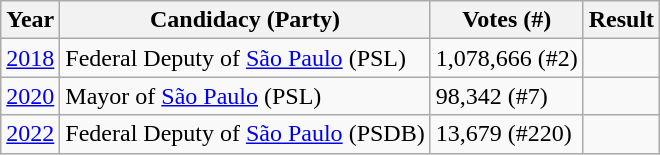<table class="wikitable sortable">
<tr>
<th>Year</th>
<th>Candidacy (Party)</th>
<th>Votes (#)</th>
<th>Result</th>
</tr>
<tr>
<td><a href='#'>2018</a></td>
<td>Federal Deputy of <a href='#'>São Paulo</a> (PSL)</td>
<td>1,078,666 (#2)</td>
<td></td>
</tr>
<tr>
<td><a href='#'>2020</a></td>
<td>Mayor of <a href='#'>São Paulo</a> (PSL)</td>
<td>98,342 (#7)</td>
<td></td>
</tr>
<tr>
<td><a href='#'>2022</a></td>
<td>Federal Deputy of <a href='#'>São Paulo</a> (PSDB)</td>
<td>13,679 (#220)</td>
<td></td>
</tr>
</table>
